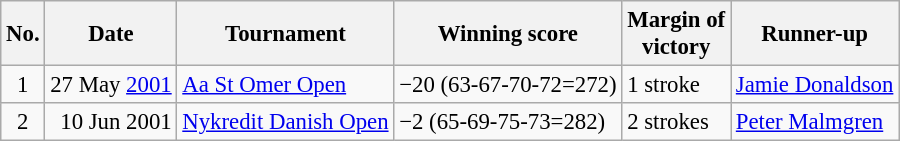<table class="wikitable" style="font-size:95%;">
<tr>
<th>No.</th>
<th>Date</th>
<th>Tournament</th>
<th>Winning score</th>
<th>Margin of<br>victory</th>
<th>Runner-up</th>
</tr>
<tr>
<td align=center>1</td>
<td align=right>27 May <a href='#'>2001</a></td>
<td><a href='#'>Aa St Omer Open</a></td>
<td>−20 (63-67-70-72=272)</td>
<td>1 stroke</td>
<td> <a href='#'>Jamie Donaldson</a></td>
</tr>
<tr>
<td align=center>2</td>
<td align=right>10 Jun 2001</td>
<td><a href='#'>Nykredit Danish Open</a></td>
<td>−2 (65-69-75-73=282)</td>
<td>2 strokes</td>
<td> <a href='#'>Peter Malmgren</a></td>
</tr>
</table>
